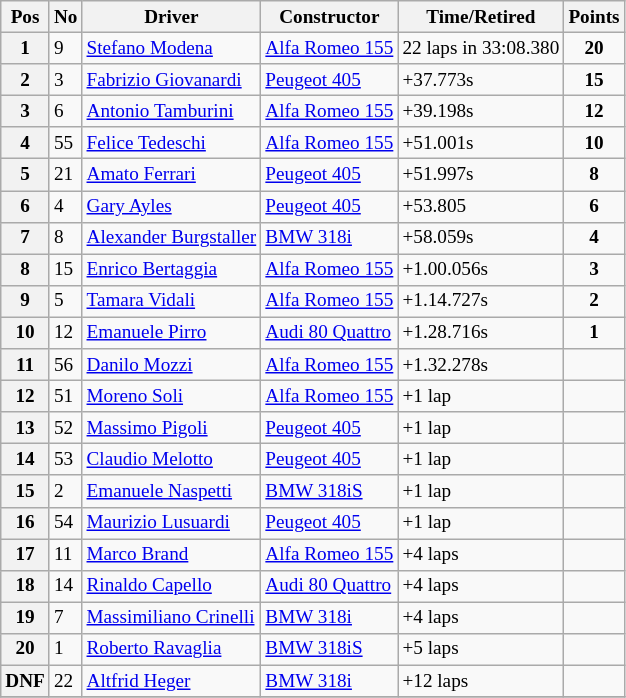<table class="wikitable" style="font-size: 80%;">
<tr>
<th>Pos</th>
<th>No</th>
<th>Driver</th>
<th>Constructor</th>
<th>Time/Retired</th>
<th>Points</th>
</tr>
<tr>
<th>1</th>
<td>9</td>
<td> <a href='#'>Stefano Modena</a></td>
<td><a href='#'>Alfa Romeo 155</a></td>
<td>22 laps in 33:08.380</td>
<td align=center><strong>20</strong></td>
</tr>
<tr>
<th>2</th>
<td>3</td>
<td> <a href='#'>Fabrizio Giovanardi</a></td>
<td><a href='#'>Peugeot 405</a></td>
<td>+37.773s</td>
<td align=center><strong>15</strong></td>
</tr>
<tr>
<th>3</th>
<td>6</td>
<td> <a href='#'>Antonio Tamburini</a></td>
<td><a href='#'>Alfa Romeo 155</a></td>
<td>+39.198s</td>
<td align=center><strong>12</strong></td>
</tr>
<tr>
<th>4</th>
<td>55</td>
<td> <a href='#'>Felice Tedeschi</a></td>
<td><a href='#'>Alfa Romeo 155</a></td>
<td>+51.001s</td>
<td align=center><strong>10</strong></td>
</tr>
<tr>
<th>5</th>
<td>21</td>
<td> <a href='#'>Amato Ferrari</a></td>
<td><a href='#'>Peugeot 405</a></td>
<td>+51.997s</td>
<td align=center><strong>8</strong></td>
</tr>
<tr>
<th>6</th>
<td>4</td>
<td> <a href='#'>Gary Ayles</a></td>
<td><a href='#'>Peugeot 405</a></td>
<td>+53.805</td>
<td align=center><strong>6</strong></td>
</tr>
<tr>
<th>7</th>
<td>8</td>
<td> <a href='#'> Alexander Burgstaller</a></td>
<td><a href='#'>BMW 318i</a></td>
<td>+58.059s</td>
<td align=center><strong>4</strong></td>
</tr>
<tr>
<th>8</th>
<td>15</td>
<td> <a href='#'>Enrico Bertaggia</a></td>
<td><a href='#'>Alfa Romeo 155</a></td>
<td>+1.00.056s</td>
<td align=center><strong>3</strong></td>
</tr>
<tr>
<th>9</th>
<td>5</td>
<td> <a href='#'>Tamara Vidali</a></td>
<td><a href='#'>Alfa Romeo 155</a></td>
<td>+1.14.727s</td>
<td align=center><strong>2</strong></td>
</tr>
<tr>
<th>10</th>
<td>12</td>
<td> <a href='#'>Emanuele Pirro</a></td>
<td><a href='#'>Audi 80 Quattro</a></td>
<td>+1.28.716s</td>
<td align=center><strong>1</strong></td>
</tr>
<tr>
<th>11</th>
<td>56</td>
<td> <a href='#'>Danilo Mozzi</a></td>
<td><a href='#'>Alfa Romeo 155</a></td>
<td>+1.32.278s</td>
<td></td>
</tr>
<tr>
<th>12</th>
<td>51</td>
<td> <a href='#'>Moreno Soli</a></td>
<td><a href='#'>Alfa Romeo 155</a></td>
<td>+1 lap</td>
<td></td>
</tr>
<tr>
<th>13</th>
<td>52</td>
<td> <a href='#'>Massimo Pigoli</a></td>
<td><a href='#'>Peugeot 405</a></td>
<td>+1 lap</td>
<td></td>
</tr>
<tr>
<th>14</th>
<td>53</td>
<td> <a href='#'>Claudio Melotto</a></td>
<td><a href='#'>Peugeot 405</a></td>
<td>+1 lap</td>
<td></td>
</tr>
<tr>
<th>15</th>
<td>2</td>
<td> <a href='#'>Emanuele Naspetti</a></td>
<td><a href='#'>BMW 318iS</a></td>
<td>+1 lap</td>
<td></td>
</tr>
<tr>
<th>16</th>
<td>54</td>
<td> <a href='#'>Maurizio Lusuardi</a></td>
<td><a href='#'>Peugeot 405</a></td>
<td>+1 lap</td>
<td></td>
</tr>
<tr>
<th>17</th>
<td>11</td>
<td> <a href='#'>Marco Brand</a></td>
<td><a href='#'>Alfa Romeo 155</a></td>
<td>+4 laps</td>
<td></td>
</tr>
<tr>
<th>18</th>
<td>14</td>
<td> <a href='#'>Rinaldo Capello</a></td>
<td><a href='#'>Audi 80 Quattro</a></td>
<td>+4 laps</td>
<td></td>
</tr>
<tr>
<th>19</th>
<td>7</td>
<td> <a href='#'>Massimiliano Crinelli</a></td>
<td><a href='#'>BMW 318i</a></td>
<td>+4 laps</td>
<td></td>
</tr>
<tr>
<th>20</th>
<td>1</td>
<td> <a href='#'>Roberto Ravaglia</a></td>
<td><a href='#'>BMW 318iS</a></td>
<td>+5 laps</td>
<td></td>
</tr>
<tr>
<th>DNF</th>
<td>22</td>
<td> <a href='#'>Altfrid Heger</a></td>
<td><a href='#'>BMW 318i</a></td>
<td>+12 laps</td>
<td></td>
</tr>
<tr>
</tr>
</table>
